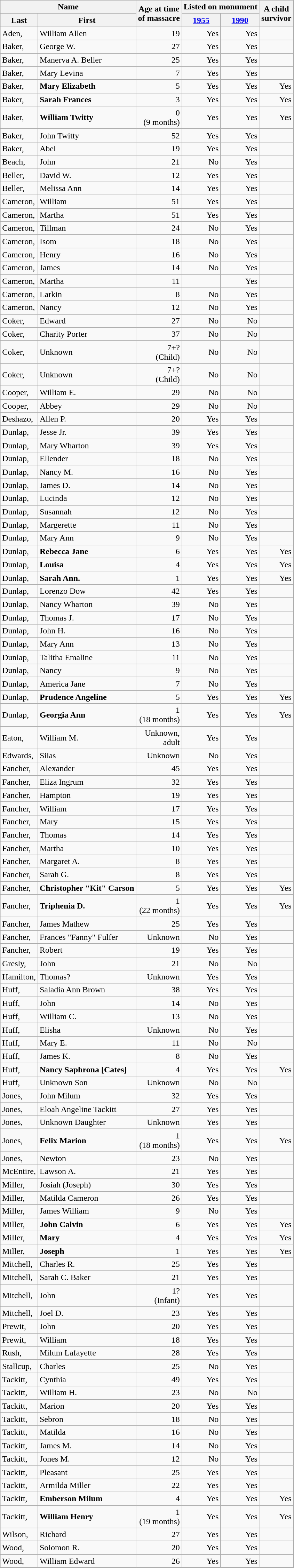<table class="wikitable sortable mw-collapsible mw-collapsed">
<tr>
<th colspan="2" rowspan="1">Name</th>
<th rowspan="2">Age at time<br>of massacre</th>
<th colspan=2>Listed on monument</th>
<th rowspan="2">A child<br>survivor</th>
</tr>
<tr>
<th>Last</th>
<th>First</th>
<th><a href='#'>1955</a></th>
<th><a href='#'>1990</a></th>
</tr>
<tr>
<td>Aden,</td>
<td>William Allen</td>
<td align="right">19</td>
<td align="right">Yes</td>
<td align="right">Yes</td>
<td></td>
</tr>
<tr>
<td>Baker,</td>
<td>George W.</td>
<td align="right">27</td>
<td align="right">Yes</td>
<td align="right">Yes</td>
<td></td>
</tr>
<tr>
<td>Baker,</td>
<td>Manerva A. Beller</td>
<td align="right">25</td>
<td align="right">Yes</td>
<td align="right">Yes</td>
<td></td>
</tr>
<tr>
<td>Baker,</td>
<td>Mary Levina</td>
<td align="right">7</td>
<td align="right">Yes</td>
<td align="right">Yes</td>
<td></td>
</tr>
<tr>
<td>Baker,</td>
<td><strong>Mary Elizabeth</strong></td>
<td align="right">5</td>
<td align="right">Yes</td>
<td align="right">Yes</td>
<td align="right">Yes</td>
</tr>
<tr>
<td>Baker,</td>
<td><strong>Sarah Frances</strong></td>
<td align="right">3</td>
<td align="right">Yes</td>
<td align="right">Yes</td>
<td align="right">Yes</td>
</tr>
<tr>
<td>Baker,</td>
<td><strong>William Twitty</strong></td>
<td align="right">0<br>(9 months)</td>
<td align="right">Yes</td>
<td align="right">Yes</td>
<td align="right">Yes</td>
</tr>
<tr>
<td>Baker,</td>
<td>John Twitty</td>
<td align="right">52</td>
<td align="right">Yes</td>
<td align="right">Yes</td>
<td></td>
</tr>
<tr>
<td>Baker,</td>
<td>Abel</td>
<td align="right">19</td>
<td align="right">Yes</td>
<td align="right">Yes</td>
<td></td>
</tr>
<tr>
<td>Beach,</td>
<td>John</td>
<td align="right">21</td>
<td align="right">No</td>
<td align="right">Yes</td>
<td></td>
</tr>
<tr>
<td>Beller,</td>
<td>David W.</td>
<td align="right">12</td>
<td align="right">Yes</td>
<td align="right">Yes</td>
<td></td>
</tr>
<tr>
<td>Beller,</td>
<td>Melissa Ann</td>
<td align="right">14</td>
<td align="right">Yes</td>
<td align="right">Yes</td>
<td></td>
</tr>
<tr>
<td>Cameron,</td>
<td>William</td>
<td align="right">51</td>
<td align="right">Yes</td>
<td align="right">Yes</td>
<td></td>
</tr>
<tr>
<td>Cameron,</td>
<td>Martha</td>
<td align="right">51</td>
<td align="right">Yes</td>
<td align="right">Yes</td>
<td></td>
</tr>
<tr>
<td>Cameron,</td>
<td>Tillman</td>
<td align="right">24</td>
<td align="right">No</td>
<td align="right">Yes</td>
<td></td>
</tr>
<tr>
<td>Cameron,</td>
<td>Isom</td>
<td align="right">18</td>
<td align="right">No</td>
<td align="right">Yes</td>
<td></td>
</tr>
<tr>
<td>Cameron,</td>
<td>Henry</td>
<td align="right">16</td>
<td align="right">No</td>
<td align="right">Yes</td>
<td></td>
</tr>
<tr>
<td>Cameron,</td>
<td>James</td>
<td align="right">14</td>
<td align="right">No</td>
<td align="right">Yes</td>
<td></td>
</tr>
<tr>
<td>Cameron,</td>
<td>Martha</td>
<td align="right">11</td>
<td align="right"></td>
<td align="right">Yes</td>
<td></td>
</tr>
<tr>
<td>Cameron,</td>
<td>Larkin</td>
<td align="right">8</td>
<td align="right">No</td>
<td align="right">Yes</td>
<td></td>
</tr>
<tr>
<td>Cameron,</td>
<td>Nancy</td>
<td align="right">12</td>
<td align="right">No</td>
<td align="right">Yes</td>
<td></td>
</tr>
<tr>
<td>Coker,</td>
<td>Edward</td>
<td align="right">27</td>
<td align="right">No</td>
<td align="right">No</td>
<td></td>
</tr>
<tr>
<td>Coker,</td>
<td>Charity Porter</td>
<td align="right">37</td>
<td align="right">No</td>
<td align="right">No</td>
<td></td>
</tr>
<tr>
<td>Coker,</td>
<td>Unknown</td>
<td align="right">7+?<br>(Child)</td>
<td align="right">No</td>
<td align="right">No</td>
<td></td>
</tr>
<tr>
<td>Coker,</td>
<td>Unknown</td>
<td align="right">7+?<br>(Child)</td>
<td align="right">No</td>
<td align="right">No</td>
<td></td>
</tr>
<tr>
<td>Cooper,</td>
<td>William E.</td>
<td align="right">29</td>
<td align="right">No</td>
<td align="right">No</td>
<td></td>
</tr>
<tr>
<td>Cooper,</td>
<td>Abbey</td>
<td align="right">29</td>
<td align="right">No</td>
<td align="right">No</td>
<td></td>
</tr>
<tr>
<td>Deshazo,</td>
<td>Allen P.</td>
<td align="right">20</td>
<td align="right">Yes</td>
<td align="right">Yes</td>
<td></td>
</tr>
<tr>
<td>Dunlap,</td>
<td>Jesse Jr.</td>
<td align="right">39</td>
<td align="right">Yes</td>
<td align="right">Yes</td>
<td></td>
</tr>
<tr>
<td>Dunlap,</td>
<td>Mary Wharton</td>
<td align="right">39</td>
<td align="right">Yes</td>
<td align="right">Yes</td>
<td></td>
</tr>
<tr>
<td>Dunlap,</td>
<td>Ellender</td>
<td align="right">18</td>
<td align="right">No</td>
<td align="right">Yes</td>
<td></td>
</tr>
<tr>
<td>Dunlap,</td>
<td>Nancy M.</td>
<td align="right">16</td>
<td align="right">No</td>
<td align="right">Yes</td>
<td></td>
</tr>
<tr>
<td>Dunlap,</td>
<td>James D.</td>
<td align="right">14</td>
<td align="right">No</td>
<td align="right">Yes</td>
<td></td>
</tr>
<tr>
<td>Dunlap,</td>
<td>Lucinda</td>
<td align="right">12</td>
<td align="right">No</td>
<td align="right">Yes</td>
<td></td>
</tr>
<tr>
<td>Dunlap,</td>
<td>Susannah</td>
<td align="right">12</td>
<td align="right">No</td>
<td align="right">Yes</td>
<td></td>
</tr>
<tr>
<td>Dunlap,</td>
<td>Margerette</td>
<td align="right">11</td>
<td align="right">No</td>
<td align="right">Yes</td>
<td></td>
</tr>
<tr>
<td>Dunlap,</td>
<td>Mary Ann</td>
<td align="right">9</td>
<td align="right">No</td>
<td align="right">Yes</td>
<td></td>
</tr>
<tr>
<td>Dunlap,</td>
<td><strong>Rebecca Jane</strong></td>
<td align="right">6</td>
<td align="right">Yes</td>
<td align="right">Yes</td>
<td align="right">Yes</td>
</tr>
<tr>
<td>Dunlap,</td>
<td><strong>Louisa</strong></td>
<td align="right">4</td>
<td align="right">Yes</td>
<td align="right">Yes</td>
<td align="right">Yes</td>
</tr>
<tr>
<td>Dunlap,</td>
<td><strong>Sarah Ann.</strong></td>
<td align="right">1</td>
<td align="right">Yes</td>
<td align="right">Yes</td>
<td align="right">Yes</td>
</tr>
<tr>
<td>Dunlap,</td>
<td>Lorenzo Dow</td>
<td align="right">42</td>
<td align="right">Yes</td>
<td align="right">Yes</td>
<td></td>
</tr>
<tr>
<td>Dunlap,</td>
<td>Nancy Wharton</td>
<td align="right">39</td>
<td align="right">No</td>
<td align="right">Yes</td>
<td></td>
</tr>
<tr>
<td>Dunlap,</td>
<td>Thomas J.</td>
<td align="right">17</td>
<td align="right">No</td>
<td align="right">Yes</td>
<td></td>
</tr>
<tr>
<td>Dunlap,</td>
<td>John H.</td>
<td align="right">16</td>
<td align="right">No</td>
<td align="right">Yes</td>
<td></td>
</tr>
<tr>
<td>Dunlap,</td>
<td>Mary Ann</td>
<td align="right">13</td>
<td align="right">No</td>
<td align="right">Yes</td>
<td></td>
</tr>
<tr>
<td>Dunlap,</td>
<td>Talitha Emaline</td>
<td align="right">11</td>
<td align="right">No</td>
<td align="right">Yes</td>
<td></td>
</tr>
<tr>
<td>Dunlap,</td>
<td>Nancy</td>
<td align="right">9</td>
<td align="right">No</td>
<td align="right">Yes</td>
<td></td>
</tr>
<tr>
<td>Dunlap,</td>
<td>America Jane</td>
<td align="right">7</td>
<td align="right">No</td>
<td align="right">Yes</td>
<td></td>
</tr>
<tr>
<td>Dunlap,</td>
<td><strong>Prudence Angeline</strong></td>
<td align="right">5</td>
<td align="right">Yes</td>
<td align="right">Yes</td>
<td align="right">Yes</td>
</tr>
<tr>
<td>Dunlap,</td>
<td><strong>Georgia Ann</strong></td>
<td align="right">1<br>(18 months)</td>
<td align="right">Yes</td>
<td align="right">Yes</td>
<td align="right">Yes</td>
</tr>
<tr>
<td>Eaton,</td>
<td>William M.</td>
<td align="right">Unknown,<br>adult</td>
<td align="right">Yes</td>
<td align="right">Yes</td>
<td></td>
</tr>
<tr>
<td>Edwards,</td>
<td>Silas</td>
<td align="right">Unknown</td>
<td align="right">No</td>
<td align="right">Yes</td>
<td></td>
</tr>
<tr>
<td>Fancher,</td>
<td>Alexander</td>
<td align="right">45</td>
<td align="right">Yes</td>
<td align="right">Yes</td>
<td></td>
</tr>
<tr>
<td>Fancher,</td>
<td>Eliza Ingrum</td>
<td align="right">32</td>
<td align="right">Yes</td>
<td align="right">Yes</td>
<td></td>
</tr>
<tr>
<td>Fancher,</td>
<td>Hampton</td>
<td align="right">19</td>
<td align="right">Yes</td>
<td align="right">Yes</td>
<td></td>
</tr>
<tr>
<td>Fancher,</td>
<td>William</td>
<td align="right">17</td>
<td align="right">Yes</td>
<td align="right">Yes</td>
<td></td>
</tr>
<tr>
<td>Fancher,</td>
<td>Mary</td>
<td align="right">15</td>
<td align="right">Yes</td>
<td align="right">Yes</td>
<td></td>
</tr>
<tr>
<td>Fancher,</td>
<td>Thomas</td>
<td align="right">14</td>
<td align="right">Yes</td>
<td align="right">Yes</td>
<td></td>
</tr>
<tr>
<td>Fancher,</td>
<td>Martha</td>
<td align="right">10</td>
<td align="right">Yes</td>
<td align="right">Yes</td>
<td></td>
</tr>
<tr>
<td>Fancher,</td>
<td>Margaret A.</td>
<td align="right">8</td>
<td align="right">Yes</td>
<td align="right">Yes</td>
<td></td>
</tr>
<tr>
<td>Fancher,</td>
<td>Sarah G.</td>
<td align="right">8</td>
<td align="right">Yes</td>
<td align="right">Yes</td>
<td></td>
</tr>
<tr>
<td>Fancher,</td>
<td><strong>Christopher "Kit" Carson</strong></td>
<td align="right">5</td>
<td align="right">Yes</td>
<td align="right">Yes</td>
<td align="right">Yes</td>
</tr>
<tr>
<td>Fancher,</td>
<td><strong>Triphenia D.</strong></td>
<td align="right">1<br>(22 months)</td>
<td align="right">Yes</td>
<td align="right">Yes</td>
<td align="right">Yes</td>
</tr>
<tr>
<td>Fancher,</td>
<td>James Mathew</td>
<td align="right">25</td>
<td align="right">Yes</td>
<td align="right">Yes</td>
<td></td>
</tr>
<tr>
<td>Fancher,</td>
<td>Frances "Fanny" Fulfer</td>
<td align="right">Unknown</td>
<td align="right">No</td>
<td align="right">Yes</td>
<td></td>
</tr>
<tr>
<td>Fancher,</td>
<td>Robert</td>
<td align="right">19</td>
<td align="right">Yes</td>
<td align="right">Yes</td>
<td></td>
</tr>
<tr>
<td>Gresly,</td>
<td>John</td>
<td align="right">21</td>
<td align="right">No</td>
<td align="right">No</td>
<td></td>
</tr>
<tr>
<td>Hamilton,</td>
<td>Thomas?</td>
<td align="right">Unknown</td>
<td align="right">Yes</td>
<td align="right">Yes</td>
<td></td>
</tr>
<tr>
<td>Huff,</td>
<td>Saladia Ann Brown</td>
<td align="right">38</td>
<td align="right">Yes</td>
<td align="right">Yes</td>
<td></td>
</tr>
<tr>
<td>Huff,</td>
<td>John</td>
<td align="right">14</td>
<td align="right">No</td>
<td align="right">Yes</td>
<td></td>
</tr>
<tr>
<td>Huff,</td>
<td>William C.</td>
<td align="right">13</td>
<td align="right">No</td>
<td align="right">Yes</td>
<td></td>
</tr>
<tr>
<td>Huff,</td>
<td>Elisha</td>
<td align="right">Unknown</td>
<td align="right">No</td>
<td align="right">Yes</td>
<td></td>
</tr>
<tr>
<td>Huff,</td>
<td>Mary E.</td>
<td align="right">11</td>
<td align="right">No</td>
<td align="right">No</td>
<td></td>
</tr>
<tr>
<td>Huff,</td>
<td>James K.</td>
<td align="right">8</td>
<td align="right">No</td>
<td align="right">Yes</td>
<td></td>
</tr>
<tr>
<td>Huff,</td>
<td><strong>Nancy Saphrona [Cates]</strong></td>
<td align="right">4</td>
<td align="right">Yes</td>
<td align="right">Yes</td>
<td align="right">Yes</td>
</tr>
<tr>
<td>Huff,</td>
<td>Unknown Son</td>
<td align="right">Unknown</td>
<td align="right">No</td>
<td align="right">No</td>
<td></td>
</tr>
<tr>
<td>Jones,</td>
<td>John Milum</td>
<td align="right">32</td>
<td align="right">Yes</td>
<td align="right">Yes</td>
<td></td>
</tr>
<tr>
<td>Jones,</td>
<td>Eloah Angeline Tackitt</td>
<td align="right">27</td>
<td align="right">Yes</td>
<td align="right">Yes</td>
<td></td>
</tr>
<tr>
<td>Jones,</td>
<td>Unknown Daughter</td>
<td align="right">Unknown</td>
<td align="right">Yes</td>
<td align="right">Yes</td>
<td></td>
</tr>
<tr>
<td>Jones,</td>
<td><strong>Felix Marion</strong></td>
<td align="right">1<br>(18 months)</td>
<td align="right">Yes</td>
<td align="right">Yes</td>
<td align="right">Yes</td>
</tr>
<tr>
<td>Jones,</td>
<td>Newton</td>
<td align="right">23</td>
<td align="right">No</td>
<td align="right">Yes</td>
<td></td>
</tr>
<tr>
<td>McEntire,</td>
<td>Lawson A.</td>
<td align="right">21</td>
<td align="right">Yes</td>
<td align="right">Yes</td>
<td></td>
</tr>
<tr>
<td>Miller,</td>
<td>Josiah (Joseph)</td>
<td align="right">30</td>
<td align="right">Yes</td>
<td align="right">Yes</td>
<td></td>
</tr>
<tr>
<td>Miller,</td>
<td>Matilda Cameron</td>
<td align="right">26</td>
<td align="right">Yes</td>
<td align="right">Yes</td>
<td></td>
</tr>
<tr>
<td>Miller,</td>
<td>James William</td>
<td align="right">9</td>
<td align="right">No</td>
<td align="right">Yes</td>
<td></td>
</tr>
<tr>
<td>Miller,</td>
<td><strong>John Calvin</strong></td>
<td align="right">6</td>
<td align="right">Yes</td>
<td align="right">Yes</td>
<td align="right">Yes</td>
</tr>
<tr>
<td>Miller,</td>
<td><strong>Mary</strong></td>
<td align="right">4</td>
<td align="right">Yes</td>
<td align="right">Yes</td>
<td align="right">Yes</td>
</tr>
<tr>
<td>Miller,</td>
<td><strong>Joseph</strong></td>
<td align="right">1</td>
<td align="right">Yes</td>
<td align="right">Yes</td>
<td align="right">Yes</td>
</tr>
<tr>
<td>Mitchell,</td>
<td>Charles R.</td>
<td align="right">25</td>
<td align="right">Yes</td>
<td align="right">Yes</td>
<td></td>
</tr>
<tr>
<td>Mitchell,</td>
<td>Sarah C. Baker</td>
<td align="right">21</td>
<td align="right">Yes</td>
<td align="right">Yes</td>
<td></td>
</tr>
<tr>
<td>Mitchell,</td>
<td>John</td>
<td align="right">1?<br>(Infant)</td>
<td align="right">Yes</td>
<td align="right">Yes</td>
<td></td>
</tr>
<tr>
<td>Mitchell,</td>
<td>Joel D.</td>
<td align="right">23</td>
<td align="right">Yes</td>
<td align="right">Yes</td>
<td></td>
</tr>
<tr>
<td>Prewit,</td>
<td>John</td>
<td align="right">20</td>
<td align="right">Yes</td>
<td align="right">Yes</td>
<td></td>
</tr>
<tr>
<td>Prewit,</td>
<td>William</td>
<td align="right">18</td>
<td align="right">Yes</td>
<td align="right">Yes</td>
<td></td>
</tr>
<tr>
<td>Rush,</td>
<td>Milum Lafayette</td>
<td align="right">28</td>
<td align="right">Yes</td>
<td align="right">Yes</td>
<td></td>
</tr>
<tr>
<td>Stallcup,</td>
<td>Charles</td>
<td align="right">25</td>
<td align="right">No</td>
<td align="right">Yes</td>
<td></td>
</tr>
<tr>
<td>Tackitt,</td>
<td>Cynthia</td>
<td align="right">49</td>
<td align="right">Yes</td>
<td align="right">Yes</td>
<td></td>
</tr>
<tr>
<td>Tackitt,</td>
<td>William H.</td>
<td align="right">23</td>
<td align="right">No</td>
<td align="right">No</td>
<td></td>
</tr>
<tr>
<td>Tackitt,</td>
<td>Marion</td>
<td align="right">20</td>
<td align="right">Yes</td>
<td align="right">Yes</td>
<td></td>
</tr>
<tr>
<td>Tackitt,</td>
<td>Sebron</td>
<td align="right">18</td>
<td align="right">No</td>
<td align="right">Yes</td>
<td></td>
</tr>
<tr>
<td>Tackitt,</td>
<td>Matilda</td>
<td align="right">16</td>
<td align="right">No</td>
<td align="right">Yes</td>
<td></td>
</tr>
<tr>
<td>Tackitt,</td>
<td>James M.</td>
<td align="right">14</td>
<td align="right">No</td>
<td align="right">Yes</td>
<td></td>
</tr>
<tr>
<td>Tackitt,</td>
<td>Jones M.</td>
<td align="right">12</td>
<td align="right">No</td>
<td align="right">Yes</td>
<td></td>
</tr>
<tr>
<td>Tackitt,</td>
<td>Pleasant</td>
<td align="right">25</td>
<td align="right">Yes</td>
<td align="right">Yes</td>
<td></td>
</tr>
<tr>
<td>Tackitt,</td>
<td>Armilda Miller</td>
<td align="right">22</td>
<td align="right">Yes</td>
<td align="right">Yes</td>
<td></td>
</tr>
<tr>
<td>Tackitt,</td>
<td><strong>Emberson Milum</strong></td>
<td align="right">4</td>
<td align="right">Yes</td>
<td align="right">Yes</td>
<td align="right">Yes</td>
</tr>
<tr>
<td>Tackitt,</td>
<td><strong>William Henry</strong></td>
<td align="right">1<br>(19 months)</td>
<td align="right">Yes</td>
<td align="right">Yes</td>
<td align="right">Yes</td>
</tr>
<tr>
<td>Wilson,</td>
<td>Richard</td>
<td align="right">27</td>
<td align="right">Yes</td>
<td align="right">Yes</td>
<td></td>
</tr>
<tr>
<td>Wood,</td>
<td>Solomon R.</td>
<td align="right">20</td>
<td align="right">Yes</td>
<td align="right">Yes</td>
<td></td>
</tr>
<tr>
<td>Wood,</td>
<td>William Edward</td>
<td align="right">26</td>
<td align="right">Yes</td>
<td align="right">Yes</td>
<td></td>
</tr>
</table>
